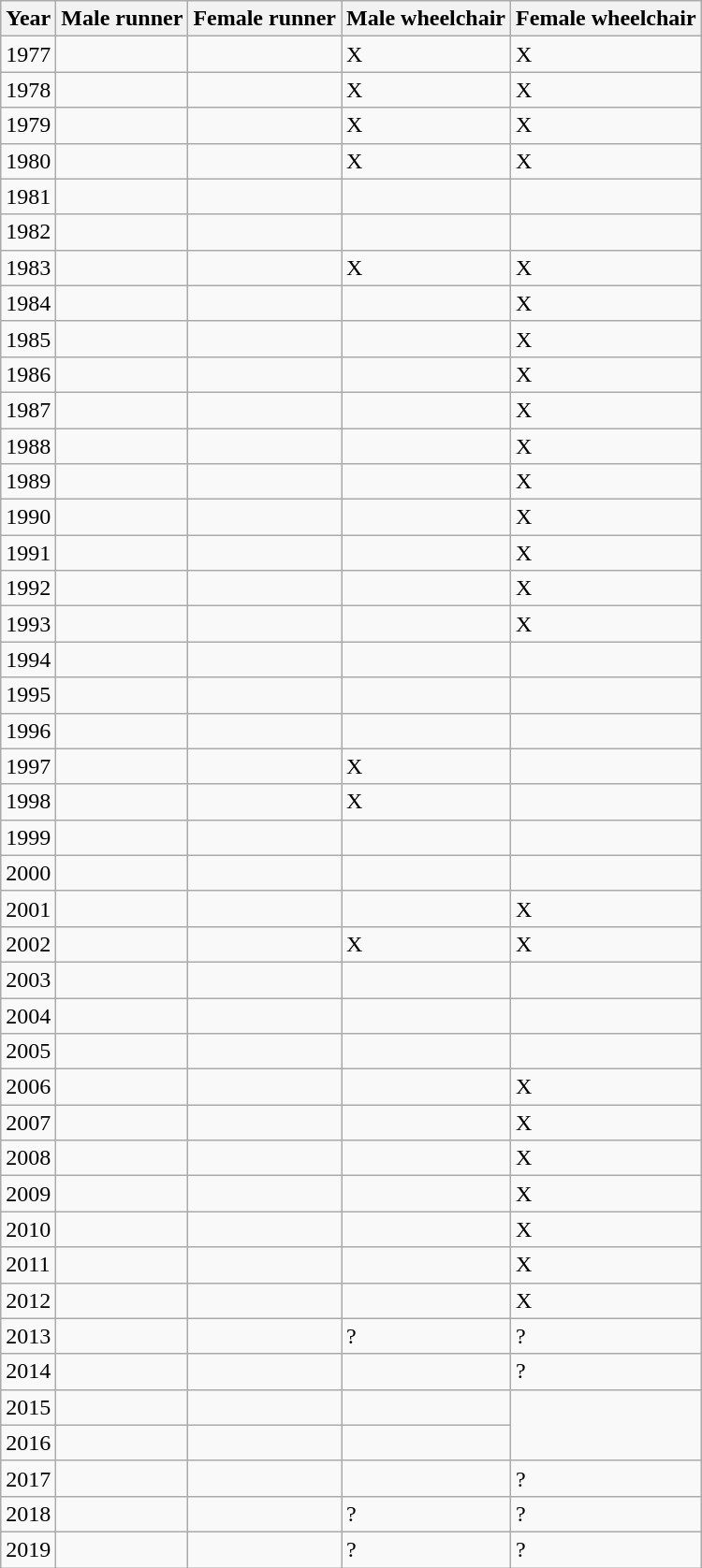<table class="wikitable" style="margin: 1em auto 1em auto">
<tr>
<th>Year</th>
<th>Male runner</th>
<th>Female runner</th>
<th>Male wheelchair</th>
<th>Female wheelchair</th>
</tr>
<tr>
<td>1977</td>
<td></td>
<td></td>
<td>X</td>
<td>X</td>
</tr>
<tr>
<td>1978</td>
<td></td>
<td></td>
<td>X</td>
<td>X</td>
</tr>
<tr>
<td>1979</td>
<td></td>
<td></td>
<td>X</td>
<td>X</td>
</tr>
<tr>
<td>1980</td>
<td></td>
<td></td>
<td>X</td>
<td>X</td>
</tr>
<tr>
<td>1981</td>
<td></td>
<td></td>
<td></td>
<td></td>
</tr>
<tr>
<td>1982</td>
<td></td>
<td></td>
<td></td>
<td></td>
</tr>
<tr>
<td>1983</td>
<td></td>
<td></td>
<td>X</td>
<td>X</td>
</tr>
<tr>
<td>1984</td>
<td></td>
<td></td>
<td></td>
<td>X</td>
</tr>
<tr>
<td>1985</td>
<td></td>
<td></td>
<td></td>
<td>X</td>
</tr>
<tr>
<td>1986</td>
<td></td>
<td></td>
<td></td>
<td>X</td>
</tr>
<tr>
<td>1987</td>
<td></td>
<td></td>
<td></td>
<td>X</td>
</tr>
<tr>
<td>1988</td>
<td></td>
<td></td>
<td></td>
<td>X</td>
</tr>
<tr>
<td>1989</td>
<td></td>
<td></td>
<td></td>
<td>X</td>
</tr>
<tr>
<td>1990</td>
<td></td>
<td></td>
<td></td>
<td>X</td>
</tr>
<tr>
<td>1991</td>
<td></td>
<td></td>
<td></td>
<td>X</td>
</tr>
<tr>
<td>1992</td>
<td></td>
<td></td>
<td></td>
<td>X</td>
</tr>
<tr>
<td>1993</td>
<td></td>
<td></td>
<td></td>
<td>X</td>
</tr>
<tr>
<td>1994</td>
<td></td>
<td></td>
<td></td>
<td></td>
</tr>
<tr>
<td>1995</td>
<td></td>
<td></td>
<td></td>
<td></td>
</tr>
<tr>
<td>1996</td>
<td></td>
<td></td>
<td></td>
<td></td>
</tr>
<tr>
<td>1997</td>
<td></td>
<td></td>
<td>X</td>
<td></td>
</tr>
<tr>
<td>1998</td>
<td></td>
<td></td>
<td>X</td>
<td></td>
</tr>
<tr>
<td>1999</td>
<td></td>
<td></td>
<td></td>
<td></td>
</tr>
<tr>
<td>2000</td>
<td></td>
<td></td>
<td></td>
<td></td>
</tr>
<tr>
<td>2001</td>
<td></td>
<td></td>
<td></td>
<td>X</td>
</tr>
<tr>
<td>2002</td>
<td></td>
<td></td>
<td>X</td>
<td>X</td>
</tr>
<tr>
<td>2003</td>
<td></td>
<td></td>
<td></td>
<td></td>
</tr>
<tr>
<td>2004</td>
<td></td>
<td></td>
<td></td>
<td></td>
</tr>
<tr>
<td>2005</td>
<td></td>
<td></td>
<td></td>
<td></td>
</tr>
<tr>
<td>2006</td>
<td></td>
<td></td>
<td></td>
<td>X</td>
</tr>
<tr>
<td>2007</td>
<td></td>
<td></td>
<td></td>
<td>X</td>
</tr>
<tr>
<td>2008</td>
<td></td>
<td></td>
<td></td>
<td>X</td>
</tr>
<tr>
<td>2009</td>
<td></td>
<td></td>
<td></td>
<td>X</td>
</tr>
<tr>
<td>2010</td>
<td></td>
<td></td>
<td></td>
<td>X</td>
</tr>
<tr>
<td>2011</td>
<td></td>
<td></td>
<td></td>
<td>X</td>
</tr>
<tr>
<td>2012</td>
<td></td>
<td></td>
<td></td>
<td>X</td>
</tr>
<tr>
<td>2013</td>
<td></td>
<td></td>
<td>?</td>
<td>?</td>
</tr>
<tr>
<td>2014</td>
<td></td>
<td></td>
<td></td>
<td>?</td>
</tr>
<tr>
<td>2015</td>
<td></td>
<td></td>
<td></td>
</tr>
<tr>
<td>2016</td>
<td></td>
<td></td>
<td></td>
</tr>
<tr>
<td>2017</td>
<td></td>
<td></td>
<td></td>
<td>?</td>
</tr>
<tr>
<td>2018</td>
<td></td>
<td></td>
<td>?</td>
<td>?</td>
</tr>
<tr>
<td>2019</td>
<td></td>
<td></td>
<td>?</td>
<td>?</td>
</tr>
</table>
